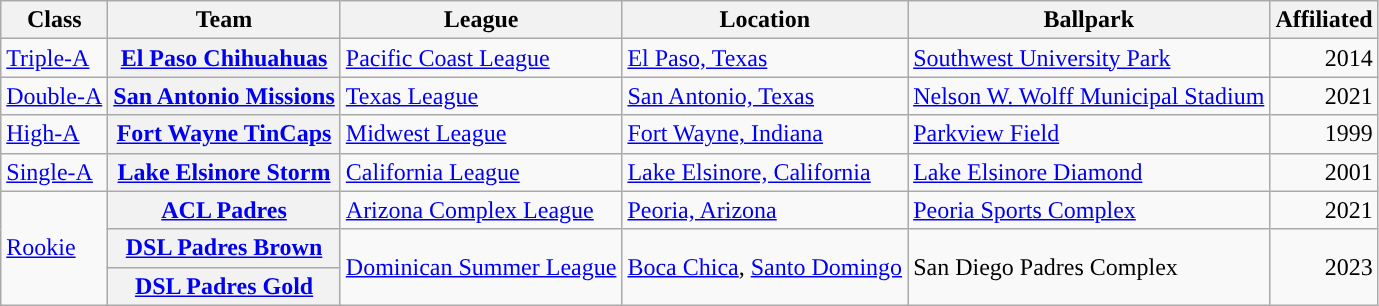<table class="wikitable plainrowheaders sortable">
<tr>
<th scope="col">Class</th>
<th scope="col">Team</th>
<th scope="col">League</th>
<th scope="col">Location</th>
<th scope="col">Ballpark</th>
<th scope="col">Affiliated</th>
</tr>
<tr>
<td><a href='#'>Triple-A</a></td>
<th scope="row"><a href='#'>El Paso Chihuahuas</a></th>
<td><a href='#'>Pacific Coast League</a></td>
<td><a href='#'>El Paso, Texas</a></td>
<td><a href='#'>Southwest University Park</a></td>
<td align="right">2014</td>
</tr>
<tr>
<td><a href='#'>Double-A</a></td>
<th scope="row"><a href='#'>San Antonio Missions</a></th>
<td><a href='#'>Texas League</a></td>
<td><a href='#'>San Antonio, Texas</a></td>
<td><a href='#'>Nelson W. Wolff Municipal Stadium</a></td>
<td align="right">2021</td>
</tr>
<tr>
<td><a href='#'>High-A</a></td>
<th scope="row"><a href='#'>Fort Wayne TinCaps</a></th>
<td><a href='#'>Midwest League</a></td>
<td><a href='#'>Fort Wayne, Indiana</a></td>
<td><a href='#'>Parkview Field</a></td>
<td align="right">1999</td>
</tr>
<tr>
<td><a href='#'>Single-A</a></td>
<th scope="row"><a href='#'>Lake Elsinore Storm</a></th>
<td><a href='#'>California League</a></td>
<td><a href='#'>Lake Elsinore, California</a></td>
<td><a href='#'>Lake Elsinore Diamond</a></td>
<td align="right">2001</td>
</tr>
<tr>
<td rowspan=3><a href='#'>Rookie</a></td>
<th scope="row"><a href='#'>ACL Padres</a></th>
<td><a href='#'>Arizona Complex League</a></td>
<td><a href='#'>Peoria, Arizona</a></td>
<td><a href='#'>Peoria Sports Complex</a></td>
<td align="right">2021</td>
</tr>
<tr>
<th scope="row"><a href='#'>DSL Padres Brown</a></th>
<td rowspan=2><a href='#'>Dominican Summer League</a></td>
<td rowspan=2><a href='#'>Boca Chica</a>, <a href='#'>Santo Domingo</a></td>
<td rowspan=2>San Diego Padres Complex</td>
<td rowspan=2 align="right">2023</td>
</tr>
<tr>
<th scope="row"><a href='#'>DSL Padres Gold</a></th>
</tr>
</table>
